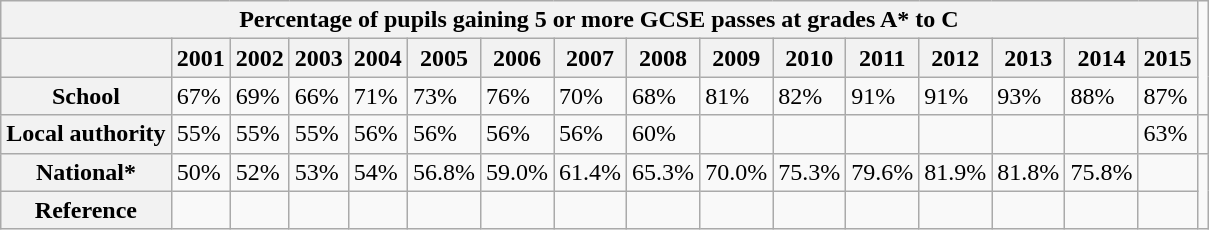<table class="wikitable">
<tr>
<th colspan="16">Percentage of pupils gaining 5 or more GCSE passes at grades A* to C</th>
</tr>
<tr>
<th></th>
<th>2001</th>
<th>2002</th>
<th>2003</th>
<th>2004</th>
<th>2005</th>
<th>2006</th>
<th>2007</th>
<th>2008</th>
<th>2009</th>
<th>2010</th>
<th>2011</th>
<th>2012</th>
<th>2013</th>
<th>2014</th>
<th>2015</th>
</tr>
<tr>
<th>School</th>
<td>67%</td>
<td>69%</td>
<td>66%</td>
<td>71%</td>
<td>73%</td>
<td>76%</td>
<td>70%</td>
<td>68%</td>
<td>81%</td>
<td>82%</td>
<td>91%</td>
<td>91%</td>
<td>93%</td>
<td>88%</td>
<td>87%</td>
</tr>
<tr>
<th>Local authority</th>
<td>55%</td>
<td>55%</td>
<td>55%</td>
<td>56%</td>
<td>56%</td>
<td>56%</td>
<td>56%</td>
<td>60%</td>
<td></td>
<td></td>
<td></td>
<td></td>
<td></td>
<td></td>
<td>63%</td>
<td></td>
</tr>
<tr>
<th>National*</th>
<td>50%</td>
<td>52%</td>
<td>53%</td>
<td>54%</td>
<td>56.8%</td>
<td>59.0%</td>
<td>61.4%</td>
<td>65.3%</td>
<td>70.0%</td>
<td>75.3%</td>
<td>79.6%</td>
<td>81.9%</td>
<td>81.8%</td>
<td>75.8%</td>
<td></td>
</tr>
<tr>
<th>Reference</th>
<td></td>
<td></td>
<td></td>
<td></td>
<td></td>
<td></td>
<td></td>
<td></td>
<td></td>
<td></td>
<td></td>
<td></td>
<td></td>
<td></td>
<td></td>
</tr>
</table>
